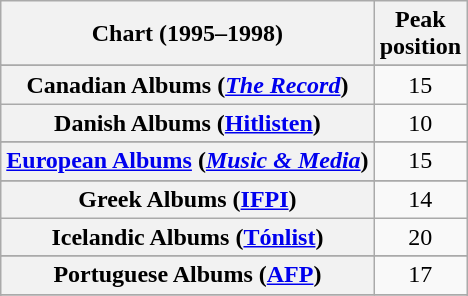<table class="wikitable sortable plainrowheaders" style="text-align:center">
<tr>
<th scope="col">Chart (1995–1998)</th>
<th scope="col">Peak<br>position</th>
</tr>
<tr>
</tr>
<tr>
</tr>
<tr>
</tr>
<tr>
</tr>
<tr>
<th scope="row">Canadian Albums (<em><a href='#'>The Record</a></em>)</th>
<td>15</td>
</tr>
<tr>
<th scope="row">Danish Albums (<a href='#'>Hitlisten</a>)</th>
<td>10</td>
</tr>
<tr>
</tr>
<tr>
<th scope="row"><a href='#'>European Albums</a> (<em><a href='#'>Music & Media</a></em>)</th>
<td>15</td>
</tr>
<tr>
</tr>
<tr>
</tr>
<tr>
</tr>
<tr>
<th scope="row">Greek Albums (<a href='#'>IFPI</a>)</th>
<td>14</td>
</tr>
<tr>
<th scope="row">Icelandic Albums (<a href='#'>Tónlist</a>)</th>
<td>20</td>
</tr>
<tr>
</tr>
<tr>
</tr>
<tr>
<th scope="row">Portuguese Albums (<a href='#'>AFP</a>)</th>
<td>17</td>
</tr>
<tr>
</tr>
<tr>
</tr>
<tr>
</tr>
<tr>
</tr>
<tr>
</tr>
<tr>
</tr>
</table>
